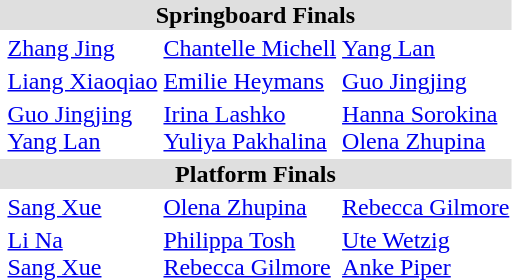<table>
<tr bgcolor="DFDFDF">
<td colspan="4" align="center"><strong>Springboard Finals</strong></td>
</tr>
<tr>
<th scope=row style="text-align:left"></th>
<td><a href='#'>Zhang Jing</a><br><small></small></td>
<td><a href='#'>Chantelle Michell</a><br><small></small></td>
<td><a href='#'>Yang Lan</a><br><small></small></td>
</tr>
<tr>
<th scope=row style="text-align:left"></th>
<td><a href='#'>Liang Xiaoqiao</a><br><small></small></td>
<td><a href='#'>Emilie Heymans</a><br><small></small></td>
<td><a href='#'>Guo Jingjing</a><br><small></small></td>
</tr>
<tr>
<th scope=row style="text-align:left"></th>
<td><a href='#'>Guo Jingjing</a><br><a href='#'>Yang Lan</a><br><small></small></td>
<td><a href='#'>Irina Lashko</a><br><a href='#'>Yuliya Pakhalina</a><br><small></small></td>
<td><a href='#'>Hanna Sorokina</a><br><a href='#'>Olena Zhupina</a><br><small></small></td>
</tr>
<tr bgcolor="DFDFDF">
<td colspan="4" align="center"><strong>Platform Finals</strong></td>
</tr>
<tr>
<th scope=row style="text-align:left"></th>
<td><a href='#'>Sang Xue</a><br><small></small></td>
<td><a href='#'>Olena Zhupina</a><br><small></small></td>
<td><a href='#'>Rebecca Gilmore</a><br><small></small></td>
</tr>
<tr>
<th scope=row style="text-align:left"></th>
<td><a href='#'>Li Na</a><br><a href='#'>Sang Xue</a><br><small></small></td>
<td><a href='#'>Philippa Tosh</a><br><a href='#'>Rebecca Gilmore</a><br><small></small></td>
<td><a href='#'>Ute Wetzig</a><br><a href='#'>Anke Piper</a><br><small></small></td>
</tr>
</table>
